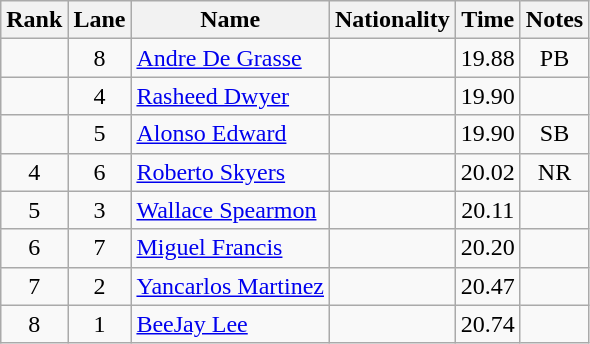<table class="wikitable sortable" style="text-align:center">
<tr>
<th>Rank</th>
<th>Lane</th>
<th>Name</th>
<th>Nationality</th>
<th>Time</th>
<th>Notes</th>
</tr>
<tr>
<td></td>
<td>8</td>
<td align=left><a href='#'>Andre De Grasse</a></td>
<td align=left></td>
<td>19.88</td>
<td>PB</td>
</tr>
<tr>
<td></td>
<td>4</td>
<td align=left><a href='#'>Rasheed Dwyer</a></td>
<td align=left></td>
<td>19.90</td>
<td></td>
</tr>
<tr>
<td></td>
<td>5</td>
<td align=left><a href='#'>Alonso Edward</a></td>
<td align=left></td>
<td>19.90</td>
<td>SB</td>
</tr>
<tr>
<td>4</td>
<td>6</td>
<td align=left><a href='#'>Roberto Skyers</a></td>
<td align=left></td>
<td>20.02</td>
<td>NR</td>
</tr>
<tr>
<td>5</td>
<td>3</td>
<td align=left><a href='#'>Wallace Spearmon</a></td>
<td align=left></td>
<td>20.11</td>
<td></td>
</tr>
<tr>
<td>6</td>
<td>7</td>
<td align=left><a href='#'>Miguel Francis</a></td>
<td align=left></td>
<td>20.20</td>
<td></td>
</tr>
<tr>
<td>7</td>
<td>2</td>
<td align=left><a href='#'>Yancarlos Martinez</a></td>
<td align=left></td>
<td>20.47</td>
<td></td>
</tr>
<tr>
<td>8</td>
<td>1</td>
<td align=left><a href='#'>BeeJay Lee</a></td>
<td align=left></td>
<td>20.74</td>
<td></td>
</tr>
</table>
